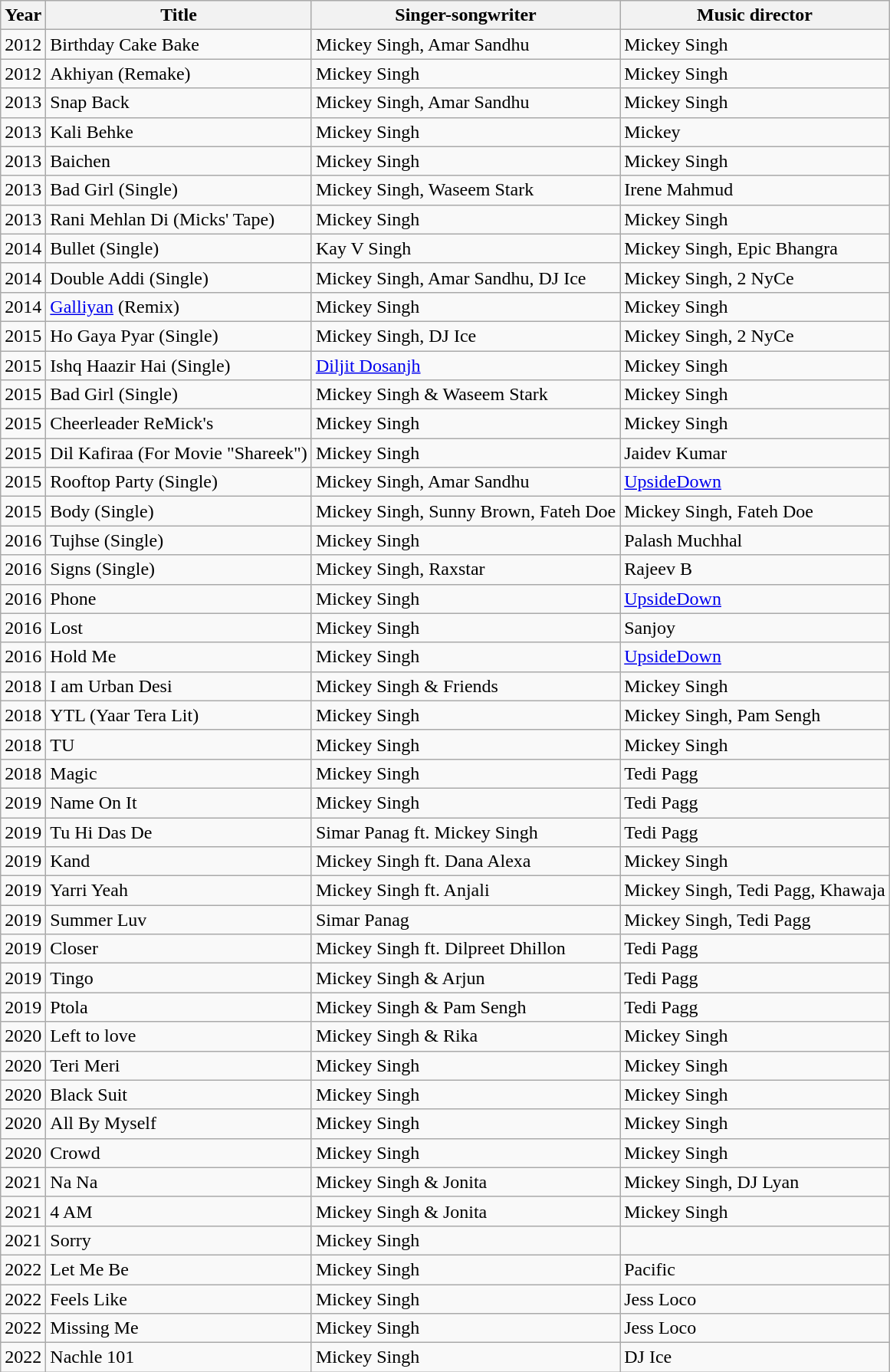<table class="wikitable">
<tr>
<th>Year</th>
<th>Title</th>
<th>Singer-songwriter</th>
<th>Music director</th>
</tr>
<tr>
<td>2012</td>
<td>Birthday Cake Bake</td>
<td>Mickey Singh, Amar Sandhu</td>
<td>Mickey Singh</td>
</tr>
<tr>
<td>2012</td>
<td>Akhiyan (Remake)</td>
<td>Mickey Singh</td>
<td>Mickey Singh</td>
</tr>
<tr>
<td>2013</td>
<td>Snap Back</td>
<td>Mickey Singh, Amar Sandhu</td>
<td>Mickey Singh</td>
</tr>
<tr>
<td>2013</td>
<td>Kali Behke</td>
<td>Mickey Singh</td>
<td>Mickey</td>
</tr>
<tr>
<td>2013</td>
<td>Baichen</td>
<td>Mickey Singh</td>
<td>Mickey Singh</td>
</tr>
<tr>
<td>2013</td>
<td>Bad Girl (Single)</td>
<td>Mickey Singh, Waseem Stark</td>
<td>Irene Mahmud</td>
</tr>
<tr>
<td>2013</td>
<td>Rani Mehlan Di (Micks' Tape)</td>
<td>Mickey Singh</td>
<td>Mickey Singh</td>
</tr>
<tr>
<td>2014</td>
<td>Bullet (Single)</td>
<td>Kay V Singh</td>
<td>Mickey Singh, Epic Bhangra</td>
</tr>
<tr>
<td>2014</td>
<td>Double Addi (Single)</td>
<td>Mickey Singh, Amar Sandhu, DJ Ice</td>
<td>Mickey Singh, 2 NyCe</td>
</tr>
<tr>
<td>2014</td>
<td><a href='#'>Galliyan</a> (Remix)</td>
<td>Mickey Singh</td>
<td>Mickey Singh</td>
</tr>
<tr>
<td>2015</td>
<td>Ho Gaya Pyar (Single)</td>
<td>Mickey Singh, DJ Ice</td>
<td>Mickey Singh, 2 NyCe</td>
</tr>
<tr>
<td>2015</td>
<td>Ishq Haazir Hai (Single)</td>
<td><a href='#'>Diljit Dosanjh</a></td>
<td>Mickey Singh</td>
</tr>
<tr>
<td>2015</td>
<td>Bad Girl (Single)</td>
<td>Mickey Singh & Waseem Stark</td>
<td>Mickey Singh</td>
</tr>
<tr>
<td>2015</td>
<td>Cheerleader ReMick's</td>
<td>Mickey Singh</td>
<td>Mickey Singh</td>
</tr>
<tr>
<td>2015</td>
<td>Dil Kafiraa (For Movie "Shareek")</td>
<td>Mickey Singh</td>
<td>Jaidev Kumar</td>
</tr>
<tr>
<td>2015</td>
<td>Rooftop Party (Single)</td>
<td>Mickey Singh, Amar Sandhu</td>
<td><a href='#'>UpsideDown</a></td>
</tr>
<tr>
<td>2015</td>
<td>Body (Single)</td>
<td>Mickey Singh, Sunny Brown, Fateh Doe</td>
<td>Mickey Singh, Fateh Doe</td>
</tr>
<tr>
<td>2016</td>
<td>Tujhse (Single)</td>
<td>Mickey Singh</td>
<td>Palash Muchhal</td>
</tr>
<tr>
<td>2016</td>
<td>Signs (Single)</td>
<td>Mickey Singh, Raxstar</td>
<td>Rajeev B</td>
</tr>
<tr>
<td>2016</td>
<td>Phone</td>
<td>Mickey Singh</td>
<td><a href='#'>UpsideDown</a></td>
</tr>
<tr>
<td>2016</td>
<td>Lost</td>
<td>Mickey Singh</td>
<td>Sanjoy</td>
</tr>
<tr>
<td>2016</td>
<td>Hold Me</td>
<td>Mickey Singh</td>
<td><a href='#'>UpsideDown</a></td>
</tr>
<tr>
<td>2018</td>
<td>I am Urban Desi</td>
<td>Mickey Singh & Friends</td>
<td>Mickey Singh</td>
</tr>
<tr>
<td>2018</td>
<td>YTL (Yaar Tera Lit)</td>
<td>Mickey Singh</td>
<td>Mickey Singh, Pam Sengh</td>
</tr>
<tr>
<td>2018</td>
<td>TU</td>
<td>Mickey Singh</td>
<td>Mickey Singh</td>
</tr>
<tr>
<td>2018</td>
<td>Magic</td>
<td>Mickey Singh</td>
<td>Tedi Pagg</td>
</tr>
<tr>
<td>2019</td>
<td>Name On It</td>
<td>Mickey Singh</td>
<td>Tedi Pagg</td>
</tr>
<tr>
<td>2019</td>
<td>Tu Hi Das De</td>
<td>Simar Panag ft. Mickey Singh</td>
<td>Tedi Pagg</td>
</tr>
<tr>
<td>2019</td>
<td>Kand</td>
<td>Mickey Singh ft. Dana Alexa</td>
<td>Mickey Singh</td>
</tr>
<tr>
<td>2019</td>
<td>Yarri Yeah</td>
<td>Mickey Singh ft. Anjali</td>
<td>Mickey Singh, Tedi Pagg, Khawaja</td>
</tr>
<tr>
<td>2019</td>
<td>Summer Luv</td>
<td>Simar Panag</td>
<td>Mickey Singh, Tedi Pagg</td>
</tr>
<tr>
<td>2019</td>
<td>Closer</td>
<td>Mickey Singh ft. Dilpreet Dhillon</td>
<td>Tedi Pagg</td>
</tr>
<tr>
<td>2019</td>
<td>Tingo</td>
<td>Mickey Singh & Arjun</td>
<td>Tedi Pagg</td>
</tr>
<tr>
<td>2019</td>
<td>Ptola</td>
<td>Mickey Singh & Pam Sengh</td>
<td>Tedi Pagg</td>
</tr>
<tr>
<td>2020</td>
<td>Left to love</td>
<td>Mickey Singh & Rika</td>
<td>Mickey Singh</td>
</tr>
<tr>
<td>2020</td>
<td>Teri Meri</td>
<td>Mickey Singh</td>
<td>Mickey Singh</td>
</tr>
<tr>
<td>2020</td>
<td>Black Suit</td>
<td>Mickey Singh</td>
<td>Mickey Singh</td>
</tr>
<tr>
<td>2020</td>
<td>All By Myself</td>
<td>Mickey Singh</td>
<td>Mickey Singh</td>
</tr>
<tr>
<td>2020</td>
<td>Crowd</td>
<td>Mickey Singh</td>
<td>Mickey Singh</td>
</tr>
<tr>
<td>2021</td>
<td>Na Na</td>
<td>Mickey Singh & Jonita</td>
<td>Mickey Singh, DJ Lyan</td>
</tr>
<tr>
<td>2021</td>
<td>4 AM</td>
<td>Mickey Singh & Jonita</td>
<td>Mickey Singh</td>
</tr>
<tr>
<td>2021</td>
<td>Sorry</td>
<td>Mickey Singh</td>
<td></td>
</tr>
<tr>
<td>2022</td>
<td>Let Me Be</td>
<td>Mickey Singh</td>
<td>Pacific</td>
</tr>
<tr>
<td>2022</td>
<td>Feels Like</td>
<td>Mickey Singh</td>
<td>Jess Loco</td>
</tr>
<tr>
<td>2022</td>
<td>Missing Me</td>
<td>Mickey Singh</td>
<td>Jess Loco</td>
</tr>
<tr>
<td>2022</td>
<td>Nachle 101</td>
<td>Mickey Singh</td>
<td>DJ Ice</td>
</tr>
</table>
